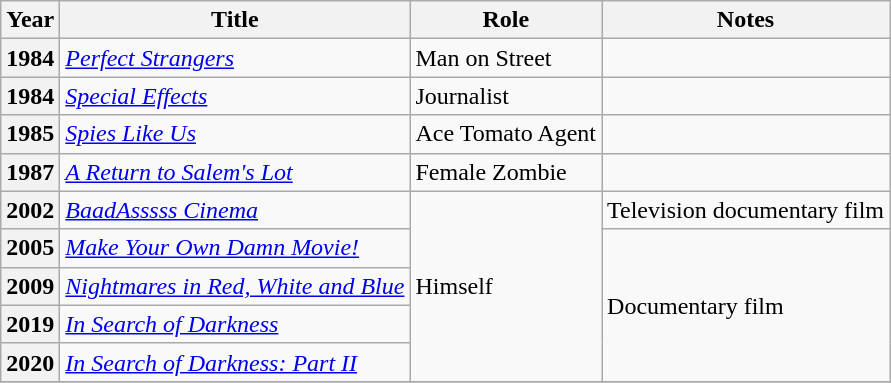<table class="wikitable plainrowheaders" style="margin-right: 0;">
<tr>
<th>Year</th>
<th>Title</th>
<th>Role</th>
<th>Notes</th>
</tr>
<tr>
<th scope="row">1984</th>
<td><em><a href='#'>Perfect Strangers</a></em></td>
<td>Man on Street</td>
<td></td>
</tr>
<tr>
<th scope="row">1984</th>
<td><em><a href='#'>Special Effects</a></em></td>
<td>Journalist</td>
<td></td>
</tr>
<tr>
<th scope="row">1985</th>
<td><em><a href='#'>Spies Like Us</a></em></td>
<td>Ace Tomato Agent</td>
<td></td>
</tr>
<tr>
<th scope="row">1987</th>
<td><em><a href='#'>A Return to Salem's Lot</a></em></td>
<td>Female Zombie</td>
<td></td>
</tr>
<tr>
<th scope="row">2002</th>
<td><em><a href='#'>BaadAsssss Cinema</a></em></td>
<td rowspan=5>Himself</td>
<td>Television documentary film</td>
</tr>
<tr>
<th scope="row">2005</th>
<td><em><a href='#'>Make Your Own Damn Movie!</a></em></td>
<td rowspan="4">Documentary film</td>
</tr>
<tr>
<th scope="row">2009</th>
<td><em><a href='#'>Nightmares in Red, White and Blue</a></em></td>
</tr>
<tr>
<th scope="row">2019</th>
<td><em><a href='#'>In Search of Darkness</a></em></td>
</tr>
<tr>
<th scope="row">2020</th>
<td><em><a href='#'>In Search of Darkness: Part II</a></em></td>
</tr>
<tr>
</tr>
</table>
